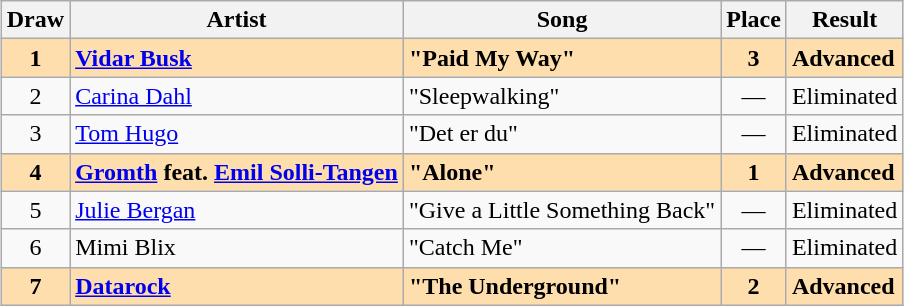<table class="sortable wikitable" style="margin: 1em auto 1em auto; text-align:center">
<tr>
<th>Draw</th>
<th>Artist</th>
<th>Song</th>
<th>Place</th>
<th>Result</th>
</tr>
<tr style="background: navajowhite; font-weight: bold;">
<td>1</td>
<td align="left"><a href='#'>Vidar Busk</a></td>
<td align="left">"Paid My Way"</td>
<td>3</td>
<td align="left">Advanced</td>
</tr>
<tr>
<td>2</td>
<td align="left"><a href='#'>Carina Dahl</a></td>
<td align="left">"Sleepwalking"</td>
<td data-sort-value="4">—</td>
<td align="left">Eliminated</td>
</tr>
<tr>
<td>3</td>
<td align="left"><a href='#'>Tom Hugo</a></td>
<td align="left">"Det er du"</td>
<td data-sort-value="4">—</td>
<td align="left">Eliminated</td>
</tr>
<tr style="background: navajowhite; font-weight: bold;">
<td>4</td>
<td align="left"><a href='#'>Gromth</a> feat. <a href='#'>Emil Solli-Tangen</a></td>
<td align="left">"Alone"</td>
<td>1</td>
<td align="left">Advanced</td>
</tr>
<tr>
<td>5</td>
<td align="left"><a href='#'>Julie Bergan</a></td>
<td align="left">"Give a Little Something Back"</td>
<td data-sort-value="4">—</td>
<td align="left">Eliminated</td>
</tr>
<tr>
<td>6</td>
<td align="left">Mimi Blix</td>
<td align="left">"Catch Me"</td>
<td data-sort-value="4">—</td>
<td align="left">Eliminated</td>
</tr>
<tr style="background: navajowhite; font-weight: bold;">
<td>7</td>
<td align="left"><a href='#'>Datarock</a></td>
<td align="left">"The Underground"</td>
<td>2</td>
<td align="left">Advanced</td>
</tr>
</table>
